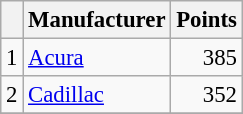<table class="wikitable" style="font-size: 95%;">
<tr>
<th scope="col"></th>
<th scope="col">Manufacturer</th>
<th scope="col">Points</th>
</tr>
<tr>
<td align=center>1</td>
<td> <a href='#'>Acura</a></td>
<td align=right>385</td>
</tr>
<tr>
<td align=center>2</td>
<td> <a href='#'>Cadillac</a></td>
<td align=right>352</td>
</tr>
<tr>
</tr>
</table>
